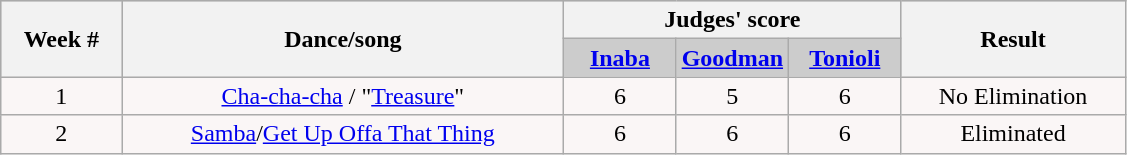<table class="wikitable collapsible collapsed">
<tr style="text-align: center; background:#ccc;">
<th rowspan="2">Week #</th>
<th rowspan="2">Dance/song</th>
<th colspan="3">Judges' score</th>
<th rowspan="2">Result</th>
</tr>
<tr style="text-align: center; background:#ccc;">
<td style="width:10%; "><strong><a href='#'>Inaba</a></strong></td>
<td style="width:10%; "><strong><a href='#'>Goodman</a></strong></td>
<td style="width:10%; "><strong><a href='#'>Tonioli</a></strong></td>
</tr>
<tr>
<td align="center" bgcolor="FAF6F6">1</td>
<td align="center" bgcolor="FAF6F6"><a href='#'>Cha-cha-cha</a> / "<a href='#'>Treasure</a>"</td>
<td align="center" bgcolor="FAF6F6">6</td>
<td align="center" bgcolor="FAF6F6">5</td>
<td align="center" bgcolor="FAF6F6">6</td>
<td align="center" bgcolor="FAF6F6">No Elimination</td>
</tr>
<tr>
<td align="center" bgcolor="FAF6F6">2</td>
<td align="center" bgcolor="FAF6F6"><a href='#'>Samba</a>/<a href='#'>Get Up Offa That Thing</a></td>
<td align="center" bgcolor="FAF6F6">6</td>
<td align="center" bgcolor="FAF6F6">6</td>
<td align="center" bgcolor="FAF6F6">6</td>
<td align="center" bgcolor="FAF6F6">Eliminated</td>
</tr>
</table>
